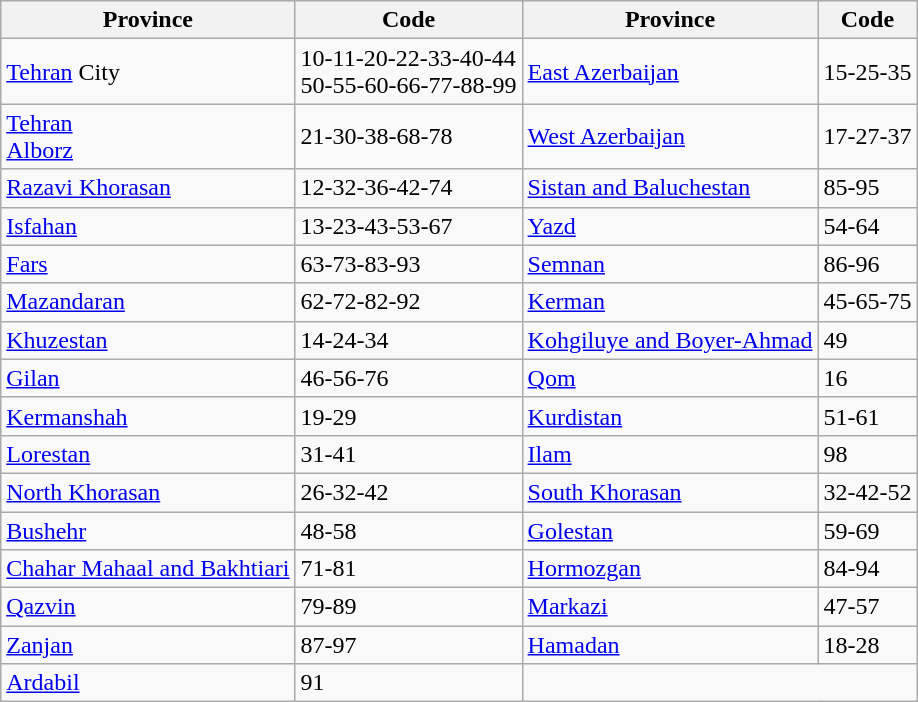<table class="wikitable" border="2">
<tr>
<th>Province</th>
<th>Code</th>
<th>Province</th>
<th>Code</th>
</tr>
<tr>
<td><a href='#'>Tehran</a> City</td>
<td>10-11-20-22-33-40-44<br>50-55-60-66-77-88-99</td>
<td><a href='#'>East Azerbaijan</a></td>
<td>15-25-35</td>
</tr>
<tr>
<td><a href='#'>Tehran</a><br><a href='#'>Alborz</a></td>
<td>21-30-38-68-78</td>
<td><a href='#'>West Azerbaijan</a></td>
<td>17-27-37</td>
</tr>
<tr>
<td><a href='#'>Razavi Khorasan</a></td>
<td>12-32-36-42-74</td>
<td><a href='#'>Sistan and Baluchestan</a></td>
<td>85-95</td>
</tr>
<tr>
<td><a href='#'>Isfahan</a></td>
<td>13-23-43-53-67</td>
<td><a href='#'>Yazd</a></td>
<td>54-64</td>
</tr>
<tr>
<td><a href='#'>Fars</a></td>
<td>63-73-83-93</td>
<td><a href='#'>Semnan</a></td>
<td>86-96</td>
</tr>
<tr>
<td><a href='#'>Mazandaran</a></td>
<td>62-72-82-92</td>
<td><a href='#'>Kerman</a></td>
<td>45-65-75</td>
</tr>
<tr>
<td><a href='#'>Khuzestan</a></td>
<td>14-24-34</td>
<td><a href='#'>Kohgiluye and Boyer-Ahmad</a></td>
<td>49</td>
</tr>
<tr>
<td><a href='#'>Gilan</a></td>
<td>46-56-76</td>
<td><a href='#'>Qom</a></td>
<td>16</td>
</tr>
<tr>
<td><a href='#'>Kermanshah</a></td>
<td>19-29</td>
<td><a href='#'>Kurdistan</a></td>
<td>51-61</td>
</tr>
<tr>
<td><a href='#'>Lorestan</a></td>
<td>31-41</td>
<td><a href='#'>Ilam</a></td>
<td>98</td>
</tr>
<tr>
<td><a href='#'>North Khorasan</a></td>
<td>26-32-42</td>
<td><a href='#'>South Khorasan</a></td>
<td>32-42-52</td>
</tr>
<tr>
<td><a href='#'>Bushehr</a></td>
<td>48-58</td>
<td><a href='#'>Golestan</a></td>
<td>59-69</td>
</tr>
<tr>
<td><a href='#'>Chahar Mahaal and Bakhtiari</a></td>
<td>71-81</td>
<td><a href='#'>Hormozgan</a></td>
<td>84-94</td>
</tr>
<tr>
<td><a href='#'>Qazvin</a></td>
<td>79-89</td>
<td><a href='#'>Markazi</a></td>
<td>47-57</td>
</tr>
<tr>
<td><a href='#'>Zanjan</a></td>
<td>87-97</td>
<td><a href='#'>Hamadan</a></td>
<td>18-28</td>
</tr>
<tr>
<td><a href='#'>Ardabil</a></td>
<td>91</td>
</tr>
</table>
